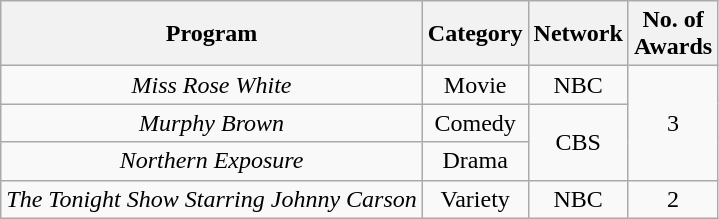<table class="wikitable">
<tr>
<th>Program</th>
<th>Category</th>
<th>Network</th>
<th>No. of<br>Awards</th>
</tr>
<tr style="text-align:center">
<td><em>Miss Rose White</em></td>
<td>Movie</td>
<td>NBC</td>
<td rowspan="3">3</td>
</tr>
<tr style="text-align:center">
<td><em>Murphy Brown</em></td>
<td>Comedy</td>
<td rowspan="2">CBS</td>
</tr>
<tr style="text-align:center">
<td><em>Northern Exposure</em></td>
<td>Drama</td>
</tr>
<tr style="text-align:center">
<td><em>The Tonight Show Starring Johnny Carson</em></td>
<td>Variety</td>
<td>NBC</td>
<td>2</td>
</tr>
</table>
